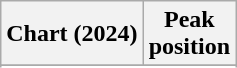<table class="wikitable sortable plainrowheaders" style="text-align:center">
<tr>
<th scope="col">Chart (2024)</th>
<th scope="col">Peak<br>position</th>
</tr>
<tr>
</tr>
<tr>
</tr>
</table>
